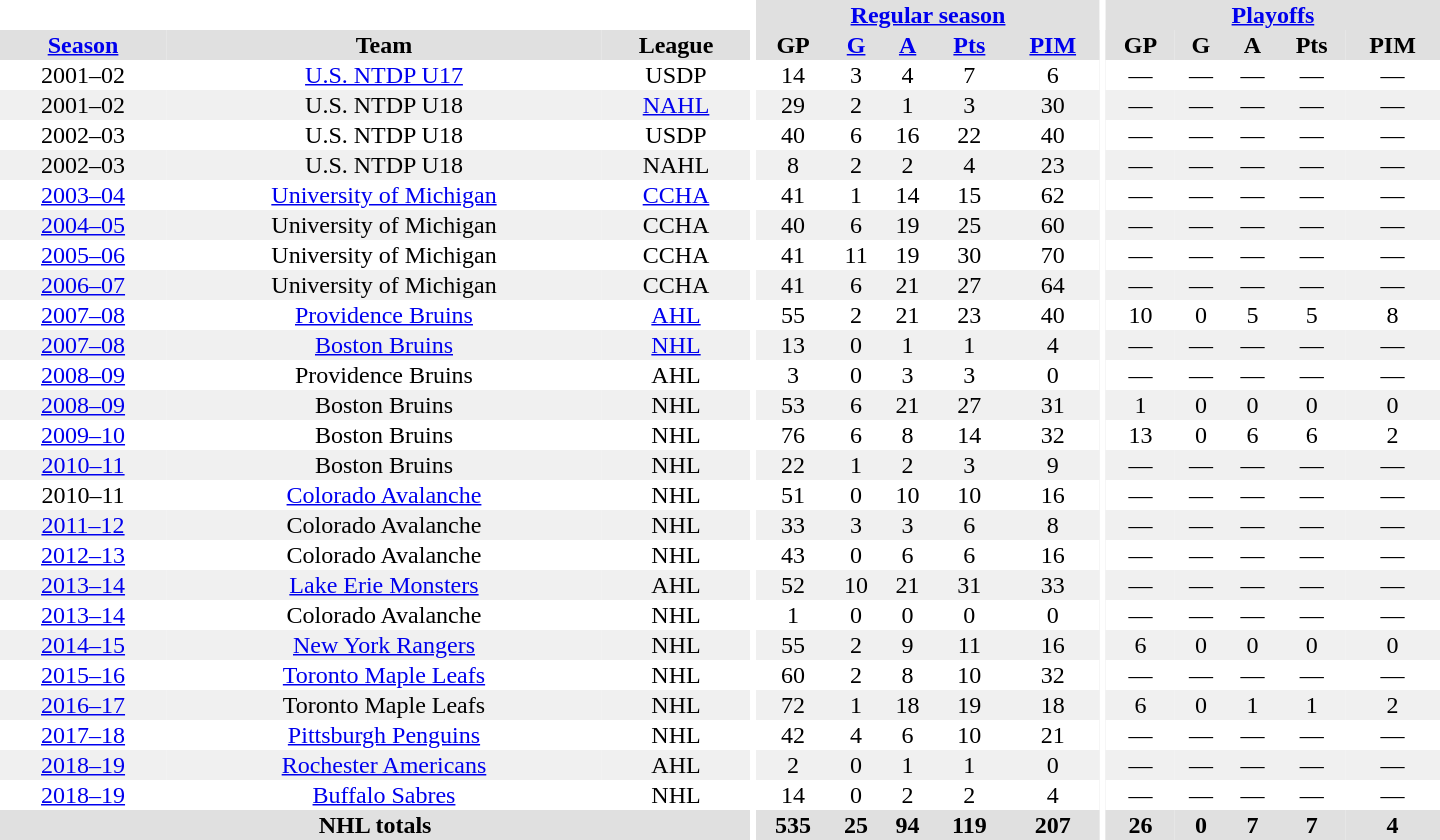<table border="0" cellpadding="1" cellspacing="0" style="text-align:center; width:60em">
<tr bgcolor="#e0e0e0">
<th colspan="3"  bgcolor="#ffffff"></th>
<th rowspan="100" bgcolor="#ffffff"></th>
<th colspan="5"><a href='#'>Regular season</a></th>
<th rowspan="100" bgcolor="#ffffff"></th>
<th colspan="5"><a href='#'>Playoffs</a></th>
</tr>
<tr bgcolor="#e0e0e0">
<th><a href='#'>Season</a></th>
<th>Team</th>
<th>League</th>
<th>GP</th>
<th><a href='#'>G</a></th>
<th><a href='#'>A</a></th>
<th><a href='#'>Pts</a></th>
<th><a href='#'>PIM</a></th>
<th>GP</th>
<th>G</th>
<th>A</th>
<th>Pts</th>
<th>PIM</th>
</tr>
<tr>
<td>2001–02</td>
<td><a href='#'>U.S. NTDP U17</a></td>
<td>USDP</td>
<td>14</td>
<td>3</td>
<td>4</td>
<td>7</td>
<td>6</td>
<td>—</td>
<td>—</td>
<td>—</td>
<td>—</td>
<td>—</td>
</tr>
<tr style="background:#f0f0f0;">
<td>2001–02</td>
<td>U.S. NTDP U18</td>
<td><a href='#'>NAHL</a></td>
<td>29</td>
<td>2</td>
<td>1</td>
<td>3</td>
<td>30</td>
<td>—</td>
<td>—</td>
<td>—</td>
<td>—</td>
<td>—</td>
</tr>
<tr>
<td>2002–03</td>
<td>U.S. NTDP U18</td>
<td>USDP</td>
<td>40</td>
<td>6</td>
<td>16</td>
<td>22</td>
<td>40</td>
<td>—</td>
<td>—</td>
<td>—</td>
<td>—</td>
<td>—</td>
</tr>
<tr style="background:#f0f0f0;">
<td>2002–03</td>
<td>U.S. NTDP U18</td>
<td>NAHL</td>
<td>8</td>
<td>2</td>
<td>2</td>
<td>4</td>
<td>23</td>
<td>—</td>
<td>—</td>
<td>—</td>
<td>—</td>
<td>—</td>
</tr>
<tr>
<td><a href='#'>2003–04</a></td>
<td><a href='#'>University of Michigan</a></td>
<td><a href='#'>CCHA</a></td>
<td>41</td>
<td>1</td>
<td>14</td>
<td>15</td>
<td>62</td>
<td>—</td>
<td>—</td>
<td>—</td>
<td>—</td>
<td>—</td>
</tr>
<tr style="background:#f0f0f0;">
<td><a href='#'>2004–05</a></td>
<td>University of Michigan</td>
<td>CCHA</td>
<td>40</td>
<td>6</td>
<td>19</td>
<td>25</td>
<td>60</td>
<td>—</td>
<td>—</td>
<td>—</td>
<td>—</td>
<td>—</td>
</tr>
<tr>
<td><a href='#'>2005–06</a></td>
<td>University of Michigan</td>
<td>CCHA</td>
<td>41</td>
<td>11</td>
<td>19</td>
<td>30</td>
<td>70</td>
<td>—</td>
<td>—</td>
<td>—</td>
<td>—</td>
<td>—</td>
</tr>
<tr style="background:#f0f0f0;">
<td><a href='#'>2006–07</a></td>
<td>University of Michigan</td>
<td>CCHA</td>
<td>41</td>
<td>6</td>
<td>21</td>
<td>27</td>
<td>64</td>
<td>—</td>
<td>—</td>
<td>—</td>
<td>—</td>
<td>—</td>
</tr>
<tr>
<td><a href='#'>2007–08</a></td>
<td><a href='#'>Providence Bruins</a></td>
<td><a href='#'>AHL</a></td>
<td>55</td>
<td>2</td>
<td>21</td>
<td>23</td>
<td>40</td>
<td>10</td>
<td>0</td>
<td>5</td>
<td>5</td>
<td>8</td>
</tr>
<tr style="background:#f0f0f0;">
<td><a href='#'>2007–08</a></td>
<td><a href='#'>Boston Bruins</a></td>
<td><a href='#'>NHL</a></td>
<td>13</td>
<td>0</td>
<td>1</td>
<td>1</td>
<td>4</td>
<td>—</td>
<td>—</td>
<td>—</td>
<td>—</td>
<td>—</td>
</tr>
<tr>
<td><a href='#'>2008–09</a></td>
<td>Providence Bruins</td>
<td>AHL</td>
<td>3</td>
<td>0</td>
<td>3</td>
<td>3</td>
<td>0</td>
<td>—</td>
<td>—</td>
<td>—</td>
<td>—</td>
<td>—</td>
</tr>
<tr style="background:#f0f0f0;">
<td><a href='#'>2008–09</a></td>
<td>Boston Bruins</td>
<td>NHL</td>
<td>53</td>
<td>6</td>
<td>21</td>
<td>27</td>
<td>31</td>
<td>1</td>
<td>0</td>
<td>0</td>
<td>0</td>
<td>0</td>
</tr>
<tr>
<td><a href='#'>2009–10</a></td>
<td>Boston Bruins</td>
<td>NHL</td>
<td>76</td>
<td>6</td>
<td>8</td>
<td>14</td>
<td>32</td>
<td>13</td>
<td>0</td>
<td>6</td>
<td>6</td>
<td>2</td>
</tr>
<tr style="background:#f0f0f0;">
<td><a href='#'>2010–11</a></td>
<td>Boston Bruins</td>
<td>NHL</td>
<td>22</td>
<td>1</td>
<td>2</td>
<td>3</td>
<td>9</td>
<td>—</td>
<td>—</td>
<td>—</td>
<td>—</td>
<td>—</td>
</tr>
<tr>
<td>2010–11</td>
<td><a href='#'>Colorado Avalanche</a></td>
<td>NHL</td>
<td>51</td>
<td>0</td>
<td>10</td>
<td>10</td>
<td>16</td>
<td>—</td>
<td>—</td>
<td>—</td>
<td>—</td>
<td>—</td>
</tr>
<tr style="background:#f0f0f0;">
<td><a href='#'>2011–12</a></td>
<td>Colorado Avalanche</td>
<td>NHL</td>
<td>33</td>
<td>3</td>
<td>3</td>
<td>6</td>
<td>8</td>
<td>—</td>
<td>—</td>
<td>—</td>
<td>—</td>
<td>—</td>
</tr>
<tr>
<td><a href='#'>2012–13</a></td>
<td>Colorado Avalanche</td>
<td>NHL</td>
<td>43</td>
<td>0</td>
<td>6</td>
<td>6</td>
<td>16</td>
<td>—</td>
<td>—</td>
<td>—</td>
<td>—</td>
<td>—</td>
</tr>
<tr style="background:#f0f0f0;">
<td><a href='#'>2013–14</a></td>
<td><a href='#'>Lake Erie Monsters</a></td>
<td>AHL</td>
<td>52</td>
<td>10</td>
<td>21</td>
<td>31</td>
<td>33</td>
<td>—</td>
<td>—</td>
<td>—</td>
<td>—</td>
<td>—</td>
</tr>
<tr>
<td><a href='#'>2013–14</a></td>
<td>Colorado Avalanche</td>
<td>NHL</td>
<td>1</td>
<td>0</td>
<td>0</td>
<td>0</td>
<td>0</td>
<td>—</td>
<td>—</td>
<td>—</td>
<td>—</td>
<td>—</td>
</tr>
<tr style="background:#f0f0f0;">
<td><a href='#'>2014–15</a></td>
<td><a href='#'>New York Rangers</a></td>
<td>NHL</td>
<td>55</td>
<td>2</td>
<td>9</td>
<td>11</td>
<td>16</td>
<td>6</td>
<td>0</td>
<td>0</td>
<td>0</td>
<td>0</td>
</tr>
<tr>
<td><a href='#'>2015–16</a></td>
<td><a href='#'>Toronto Maple Leafs</a></td>
<td>NHL</td>
<td>60</td>
<td>2</td>
<td>8</td>
<td>10</td>
<td>32</td>
<td>—</td>
<td>—</td>
<td>—</td>
<td>—</td>
<td>—</td>
</tr>
<tr style="background:#f0f0f0;">
<td><a href='#'>2016–17</a></td>
<td>Toronto Maple Leafs</td>
<td>NHL</td>
<td>72</td>
<td>1</td>
<td>18</td>
<td>19</td>
<td>18</td>
<td>6</td>
<td>0</td>
<td>1</td>
<td>1</td>
<td>2</td>
</tr>
<tr>
<td><a href='#'>2017–18</a></td>
<td><a href='#'>Pittsburgh Penguins</a></td>
<td>NHL</td>
<td>42</td>
<td>4</td>
<td>6</td>
<td>10</td>
<td>21</td>
<td>—</td>
<td>—</td>
<td>—</td>
<td>—</td>
<td>—</td>
</tr>
<tr style="background:#f0f0f0;">
<td><a href='#'>2018–19</a></td>
<td><a href='#'>Rochester Americans</a></td>
<td>AHL</td>
<td>2</td>
<td>0</td>
<td>1</td>
<td>1</td>
<td>0</td>
<td>—</td>
<td>—</td>
<td>—</td>
<td>—</td>
<td>—</td>
</tr>
<tr>
<td><a href='#'>2018–19</a></td>
<td><a href='#'>Buffalo Sabres</a></td>
<td>NHL</td>
<td>14</td>
<td>0</td>
<td>2</td>
<td>2</td>
<td>4</td>
<td>—</td>
<td>—</td>
<td>—</td>
<td>—</td>
<td>—</td>
</tr>
<tr style="background:#e0e0e0;">
<th colspan="3">NHL totals</th>
<th>535</th>
<th>25</th>
<th>94</th>
<th>119</th>
<th>207</th>
<th>26</th>
<th>0</th>
<th>7</th>
<th>7</th>
<th>4</th>
</tr>
</table>
